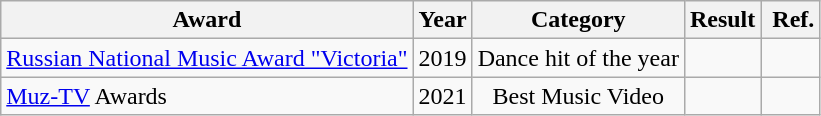<table class="wikitable">
<tr>
<th>Award</th>
<th>Year</th>
<th>Category</th>
<th>Result</th>
<th> Ref.</th>
</tr>
<tr>
<td><a href='#'>Russian National Music Award "Victoria"</a></td>
<td>2019</td>
<td>Dance hit of the year</td>
<td></td>
<td align="center"></td>
</tr>
<tr>
<td><a href='#'>Muz-TV</a> Awards</td>
<td>2021</td>
<td align="center">Best Music Video</td>
<td></td>
<td align="center"></td>
</tr>
</table>
